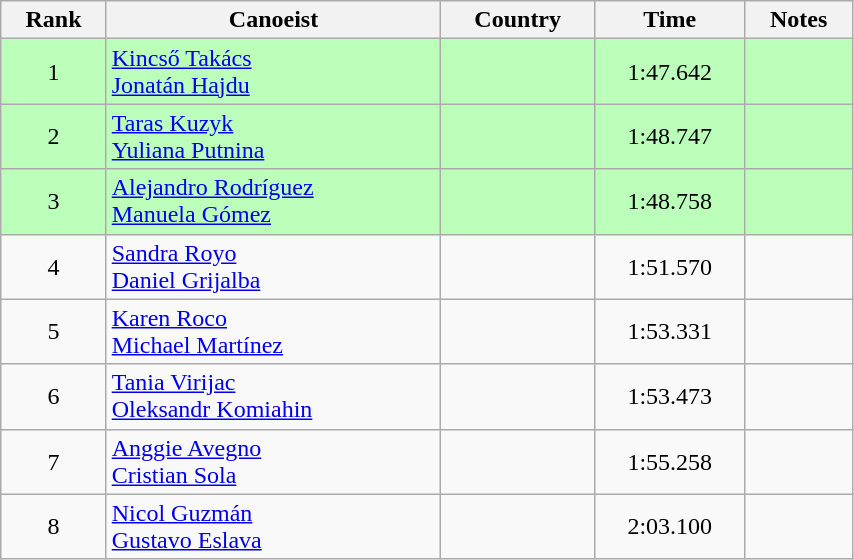<table class="wikitable" style="text-align:center;width: 45%">
<tr>
<th>Rank</th>
<th>Canoeist</th>
<th>Country</th>
<th>Time</th>
<th>Notes</th>
</tr>
<tr bgcolor=bbffbb>
<td>1</td>
<td align="left"><a href='#'>Kincső Takács</a><br><a href='#'>Jonatán Hajdu</a></td>
<td align="left"></td>
<td>1:47.642</td>
<td></td>
</tr>
<tr bgcolor=bbffbb>
<td>2</td>
<td align="left"><a href='#'>Taras Kuzyk</a><br><a href='#'>Yuliana Putnina</a></td>
<td align="left"></td>
<td>1:48.747</td>
<td></td>
</tr>
<tr bgcolor=bbffbb>
<td>3</td>
<td align="left"><a href='#'>Alejandro Rodríguez</a><br><a href='#'>Manuela Gómez</a></td>
<td align="left"></td>
<td>1:48.758</td>
<td></td>
</tr>
<tr>
<td>4</td>
<td align="left"><a href='#'>Sandra Royo</a><br><a href='#'>Daniel Grijalba</a></td>
<td align="left"></td>
<td>1:51.570</td>
<td></td>
</tr>
<tr>
<td>5</td>
<td align="left"><a href='#'>Karen Roco</a><br><a href='#'>Michael Martínez</a></td>
<td align="left"></td>
<td>1:53.331</td>
<td></td>
</tr>
<tr>
<td>6</td>
<td align="left"><a href='#'>Tania Virijac</a><br><a href='#'>Oleksandr Komiahin</a></td>
<td align="left"></td>
<td>1:53.473</td>
<td></td>
</tr>
<tr>
<td>7</td>
<td align="left"><a href='#'>Anggie Avegno</a><br><a href='#'>Cristian Sola</a></td>
<td align="left"></td>
<td>1:55.258</td>
<td></td>
</tr>
<tr>
<td>8</td>
<td align="left"><a href='#'>Nicol Guzmán</a><br><a href='#'>Gustavo Eslava</a></td>
<td align="left"></td>
<td>2:03.100</td>
<td></td>
</tr>
</table>
